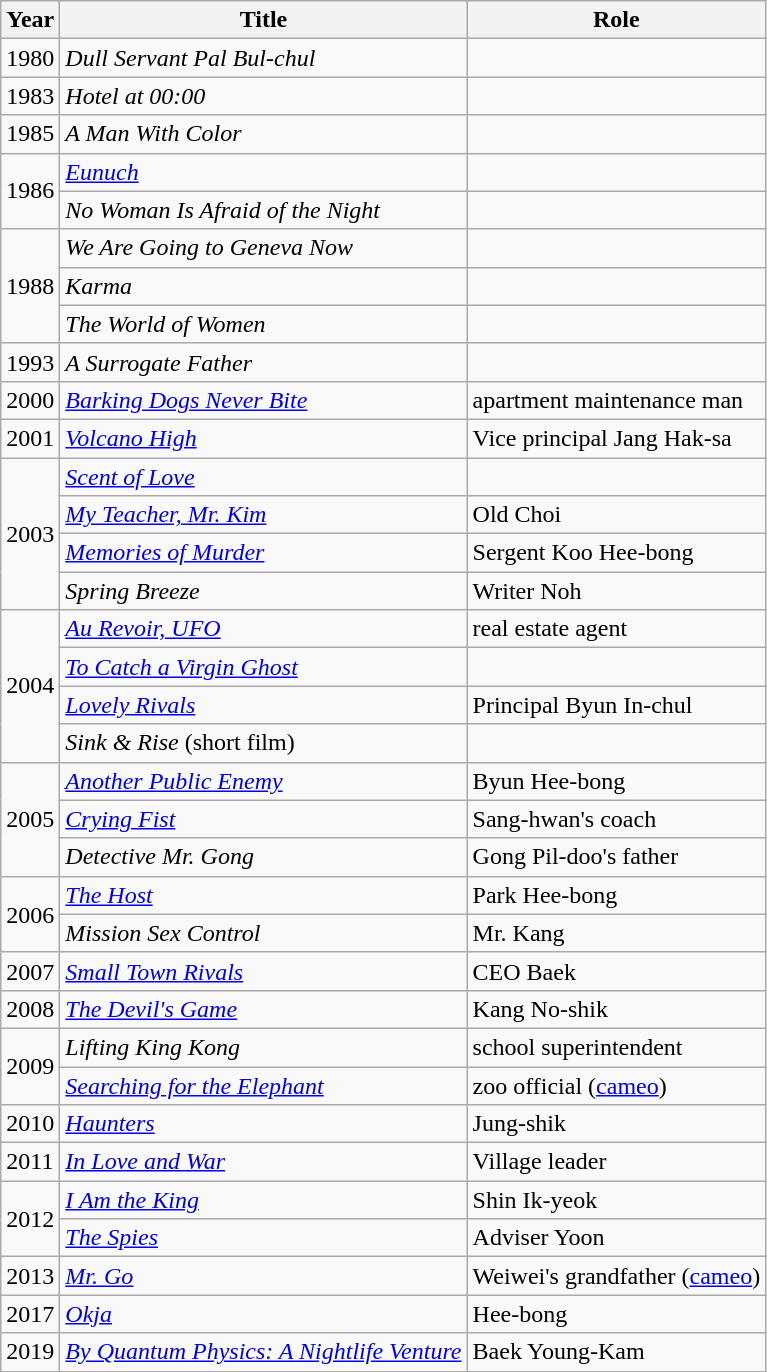<table class="wikitable sortable">
<tr>
<th>Year</th>
<th>Title</th>
<th>Role</th>
</tr>
<tr>
<td>1980</td>
<td><em>Dull Servant Pal Bul-chul</em></td>
<td></td>
</tr>
<tr>
<td>1983</td>
<td><em>Hotel at 00:00</em></td>
<td></td>
</tr>
<tr>
<td>1985</td>
<td><em>A Man With Color</em></td>
<td></td>
</tr>
<tr>
<td rowspan=2>1986</td>
<td><em><a href='#'>Eunuch</a></em></td>
<td></td>
</tr>
<tr>
<td><em>No Woman Is Afraid of the Night</em></td>
<td></td>
</tr>
<tr>
<td rowspan=3>1988</td>
<td><em>We Are Going to Geneva Now</em></td>
<td></td>
</tr>
<tr>
<td><em>Karma</em></td>
<td></td>
</tr>
<tr>
<td><em>The World of Women</em></td>
<td></td>
</tr>
<tr>
<td>1993</td>
<td><em>A Surrogate Father</em></td>
<td></td>
</tr>
<tr>
<td>2000</td>
<td><em><a href='#'>Barking Dogs Never Bite</a></em></td>
<td>apartment maintenance man</td>
</tr>
<tr>
<td>2001</td>
<td><em><a href='#'>Volcano High</a></em></td>
<td>Vice principal Jang Hak-sa</td>
</tr>
<tr>
<td rowspan=4>2003</td>
<td><em><a href='#'>Scent of Love</a></em></td>
<td></td>
</tr>
<tr>
<td><em><a href='#'>My Teacher, Mr. Kim</a></em></td>
<td>Old Choi</td>
</tr>
<tr>
<td><em><a href='#'>Memories of Murder</a></em></td>
<td>Sergent Koo Hee-bong</td>
</tr>
<tr>
<td><em>Spring Breeze</em></td>
<td>Writer Noh</td>
</tr>
<tr>
<td rowspan=4>2004</td>
<td><em><a href='#'>Au Revoir, UFO</a></em></td>
<td>real estate agent</td>
</tr>
<tr>
<td><em><a href='#'>To Catch a Virgin Ghost</a></em></td>
<td></td>
</tr>
<tr>
<td><em><a href='#'>Lovely Rivals</a></em></td>
<td>Principal Byun In-chul</td>
</tr>
<tr>
<td><em>Sink & Rise</em> (short film)</td>
<td></td>
</tr>
<tr>
<td rowspan=3>2005</td>
<td><em><a href='#'>Another Public Enemy</a></em></td>
<td>Byun Hee-bong</td>
</tr>
<tr>
<td><em><a href='#'>Crying Fist</a></em></td>
<td>Sang-hwan's coach</td>
</tr>
<tr>
<td><em>Detective Mr. Gong</em></td>
<td>Gong Pil-doo's father</td>
</tr>
<tr>
<td rowspan=2>2006</td>
<td><em><a href='#'>The Host</a></em></td>
<td>Park Hee-bong</td>
</tr>
<tr>
<td><em>Mission Sex Control</em></td>
<td>Mr. Kang</td>
</tr>
<tr>
<td>2007</td>
<td><em><a href='#'>Small Town Rivals</a></em></td>
<td>CEO Baek</td>
</tr>
<tr>
<td>2008</td>
<td><em><a href='#'>The Devil's Game</a></em></td>
<td>Kang No-shik</td>
</tr>
<tr>
<td rowspan=2>2009</td>
<td><em>Lifting King Kong</em></td>
<td>school superintendent</td>
</tr>
<tr>
<td><em><a href='#'>Searching for the Elephant</a></em></td>
<td>zoo official (<a href='#'>cameo</a>)</td>
</tr>
<tr>
<td>2010</td>
<td><em><a href='#'>Haunters</a></em></td>
<td>Jung-shik</td>
</tr>
<tr>
<td>2011</td>
<td><em><a href='#'>In Love and War</a></em></td>
<td>Village leader</td>
</tr>
<tr>
<td rowspan=2>2012</td>
<td><em><a href='#'>I Am the King</a></em></td>
<td>Shin Ik-yeok</td>
</tr>
<tr>
<td><em><a href='#'>The Spies</a></em></td>
<td>Adviser Yoon</td>
</tr>
<tr>
<td>2013</td>
<td><em><a href='#'>Mr. Go</a></em></td>
<td>Weiwei's grandfather (<a href='#'>cameo</a>)</td>
</tr>
<tr>
<td>2017</td>
<td><em><a href='#'>Okja</a></em></td>
<td>Hee-bong</td>
</tr>
<tr>
<td>2019</td>
<td><em><a href='#'>By Quantum Physics: A Nightlife Venture</a></em></td>
<td>Baek Young-Kam</td>
</tr>
</table>
